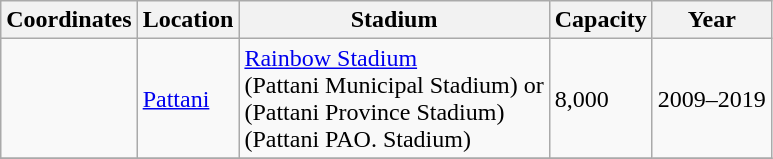<table class="wikitable sortable">
<tr>
<th>Coordinates</th>
<th>Location</th>
<th>Stadium</th>
<th>Capacity</th>
<th>Year</th>
</tr>
<tr>
<td></td>
<td><a href='#'>Pattani</a></td>
<td><a href='#'>Rainbow Stadium</a><br>(Pattani Municipal Stadium) or <br>
(Pattani Province Stadium)<br>
(Pattani PAO. Stadium)<br></td>
<td>8,000</td>
<td>2009–2019</td>
</tr>
<tr>
</tr>
</table>
